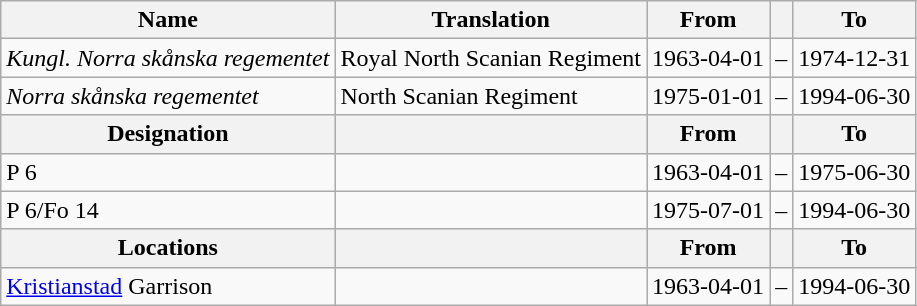<table class="wikitable">
<tr>
<th style="font-weight:bold;">Name</th>
<th style="font-weight:bold;">Translation</th>
<th style="text-align: center; font-weight:bold;">From</th>
<th></th>
<th style="text-align: center; font-weight:bold;">To</th>
</tr>
<tr>
<td style="font-style:italic;">Kungl. Norra skånska regementet</td>
<td>Royal North Scanian Regiment</td>
<td>1963-04-01</td>
<td>–</td>
<td>1974-12-31</td>
</tr>
<tr>
<td style="font-style:italic;">Norra skånska regementet</td>
<td>North Scanian Regiment</td>
<td>1975-01-01</td>
<td>–</td>
<td>1994-06-30</td>
</tr>
<tr>
<th style="font-weight:bold;">Designation</th>
<th style="font-weight:bold;"></th>
<th style="text-align: center; font-weight:bold;">From</th>
<th></th>
<th style="text-align: center; font-weight:bold;">To</th>
</tr>
<tr>
<td>P 6</td>
<td></td>
<td style="text-align: center;">1963-04-01</td>
<td style="text-align: center;">–</td>
<td style="text-align: center;">1975-06-30</td>
</tr>
<tr>
<td>P 6/Fo 14</td>
<td></td>
<td style="text-align: center;">1975-07-01</td>
<td style="text-align: center;">–</td>
<td style="text-align: center;">1994-06-30</td>
</tr>
<tr>
<th style="font-weight:bold;">Locations</th>
<th style="font-weight:bold;"></th>
<th style="text-align: center; font-weight:bold;">From</th>
<th></th>
<th style="text-align: center; font-weight:bold;">To</th>
</tr>
<tr>
<td><a href='#'>Kristianstad</a> Garrison</td>
<td></td>
<td style="text-align: center;">1963-04-01</td>
<td style="text-align: center;">–</td>
<td style="text-align: center;">1994-06-30</td>
</tr>
</table>
